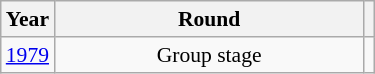<table class="wikitable" style="text-align: center; font-size:90%">
<tr>
<th>Year</th>
<th style="width:200px">Round</th>
<th></th>
</tr>
<tr>
<td><a href='#'>1979</a></td>
<td>Group stage</td>
<td></td>
</tr>
</table>
